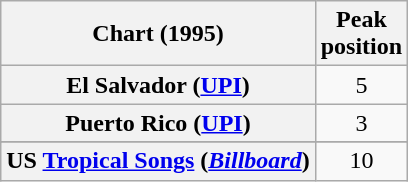<table class="wikitable sortable plainrowheaders">
<tr>
<th>Chart (1995)</th>
<th>Peak<br>position</th>
</tr>
<tr>
<th scope="row">El Salvador (<a href='#'>UPI</a>)</th>
<td style="text-align:center;">5</td>
</tr>
<tr>
<th scope="row">Puerto Rico (<a href='#'>UPI</a>)</th>
<td style="text-align:center;">3</td>
</tr>
<tr>
</tr>
<tr>
</tr>
<tr>
<th scope="row">US <a href='#'>Tropical Songs</a> (<em><a href='#'>Billboard</a></em>)</th>
<td style="text-align:center;">10</td>
</tr>
</table>
